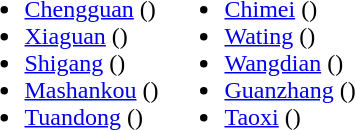<table>
<tr>
<td valign="top"><br><ul><li><a href='#'>Chengguan</a> ()</li><li><a href='#'>Xiaguan</a> ()</li><li><a href='#'>Shigang</a> ()</li><li><a href='#'>Mashankou</a> ()</li><li><a href='#'>Tuandong</a> ()</li></ul></td>
<td valign="top"><br><ul><li><a href='#'>Chimei</a> ()</li><li><a href='#'>Wating</a> ()</li><li><a href='#'>Wangdian</a> ()</li><li><a href='#'>Guanzhang</a> ()</li><li><a href='#'>Taoxi</a> ()</li></ul></td>
</tr>
</table>
